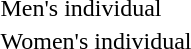<table>
<tr>
<td>Men's individual<br></td>
<td></td>
<td></td>
<td></td>
</tr>
<tr>
<td>Women's individual<br></td>
<td></td>
<td></td>
<td></td>
</tr>
</table>
